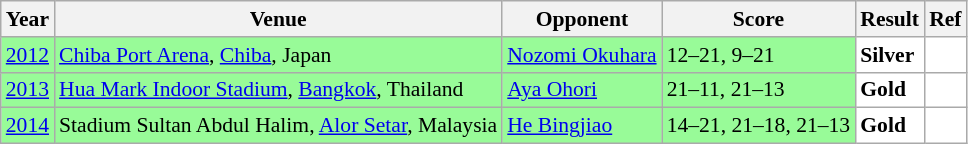<table class="sortable wikitable" style="font-size: 90%">
<tr>
<th>Year</th>
<th>Venue</th>
<th>Opponent</th>
<th>Score</th>
<th>Result</th>
<th>Ref</th>
</tr>
<tr style="background:#98FB98">
<td align="center"><a href='#'>2012</a></td>
<td align="left"><a href='#'>Chiba Port Arena</a>, <a href='#'>Chiba</a>, Japan</td>
<td align="left"> <a href='#'>Nozomi Okuhara</a></td>
<td align="left">12–21, 9–21</td>
<td style="text-align:left; background:white"> <strong>Silver</strong></td>
<td style="text-align:center; background:white"></td>
</tr>
<tr style="background:#98FB98">
<td align="center"><a href='#'>2013</a></td>
<td align="left"><a href='#'>Hua Mark Indoor Stadium</a>, <a href='#'>Bangkok</a>, Thailand</td>
<td align="left"> <a href='#'>Aya Ohori</a></td>
<td align="left">21–11, 21–13</td>
<td style="text-align:left; background:white"> <strong>Gold</strong></td>
<td style="text-align:center; background:white"></td>
</tr>
<tr style="background:#98FB98">
<td align="center"><a href='#'>2014</a></td>
<td align="left">Stadium Sultan Abdul Halim, <a href='#'>Alor Setar</a>, Malaysia</td>
<td align="left"> <a href='#'>He Bingjiao</a></td>
<td align="left">14–21, 21–18, 21–13</td>
<td style="text-align:left; background:white"> <strong>Gold</strong></td>
<td style="text-align:center; background:white"></td>
</tr>
</table>
